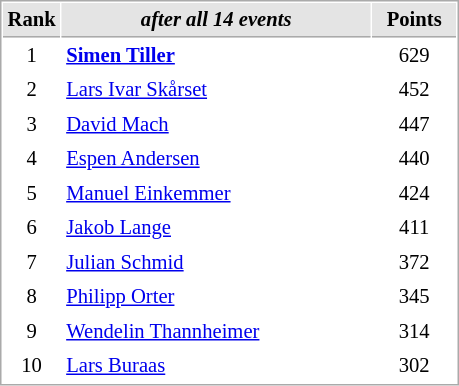<table cellspacing="1" cellpadding="3" style="border:1px solid #AAAAAA;font-size:86%">
<tr style="background-color: #E4E4E4;">
<th style="border-bottom:1px solid #AAAAAA; width: 10px;">Rank</th>
<th style="border-bottom:1px solid #AAAAAA; width: 200px;"><em>after all 14 events</em></th>
<th style="border-bottom:1px solid #AAAAAA; width: 50px;">Points</th>
</tr>
<tr>
<td align=center>1</td>
<td><strong> <a href='#'>Simen Tiller</a></strong></td>
<td align=center>629</td>
</tr>
<tr>
<td align=center>2</td>
<td> <a href='#'>Lars Ivar Skårset</a></td>
<td align=center>452</td>
</tr>
<tr>
<td align=center>3</td>
<td> <a href='#'>David Mach</a></td>
<td align=center>447</td>
</tr>
<tr>
<td align=center>4</td>
<td> <a href='#'>Espen Andersen</a></td>
<td align=center>440</td>
</tr>
<tr>
<td align=center>5</td>
<td> <a href='#'>Manuel Einkemmer</a></td>
<td align=center>424</td>
</tr>
<tr>
<td align=center>6</td>
<td> <a href='#'>Jakob Lange</a></td>
<td align=center>411</td>
</tr>
<tr>
<td align=center>7</td>
<td> <a href='#'>Julian Schmid</a></td>
<td align=center>372</td>
</tr>
<tr>
<td align=center>8</td>
<td> <a href='#'>Philipp Orter</a></td>
<td align=center>345</td>
</tr>
<tr>
<td align=center>9</td>
<td> <a href='#'>Wendelin Thannheimer</a></td>
<td align=center>314</td>
</tr>
<tr>
<td align=center>10</td>
<td> <a href='#'>Lars Buraas</a></td>
<td align=center>302</td>
</tr>
</table>
